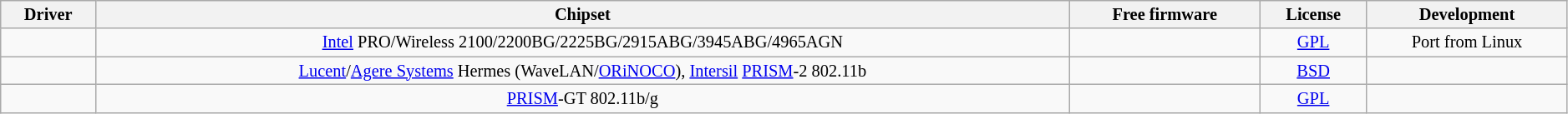<table class="wikitable" style="font-size: 85%; text-align: center; width: 99%;">
<tr>
<th>Driver</th>
<th>Chipset</th>
<th>Free firmware</th>
<th>License</th>
<th>Development</th>
</tr>
<tr>
<td></td>
<td><a href='#'>Intel</a> PRO/Wireless 2100/2200BG/2225BG/2915ABG/3945ABG/4965AGN</td>
<td></td>
<td><a href='#'>GPL</a></td>
<td>Port from Linux</td>
</tr>
<tr>
<td></td>
<td><a href='#'>Lucent</a>/<a href='#'>Agere Systems</a> Hermes (WaveLAN/<a href='#'>ORiNOCO</a>), <a href='#'>Intersil</a> <a href='#'>PRISM</a>-2 802.11b</td>
<td></td>
<td><a href='#'>BSD</a></td>
<td></td>
</tr>
<tr>
<td></td>
<td><a href='#'>PRISM</a>-GT 802.11b/g</td>
<td></td>
<td><a href='#'>GPL</a></td>
<td></td>
</tr>
</table>
